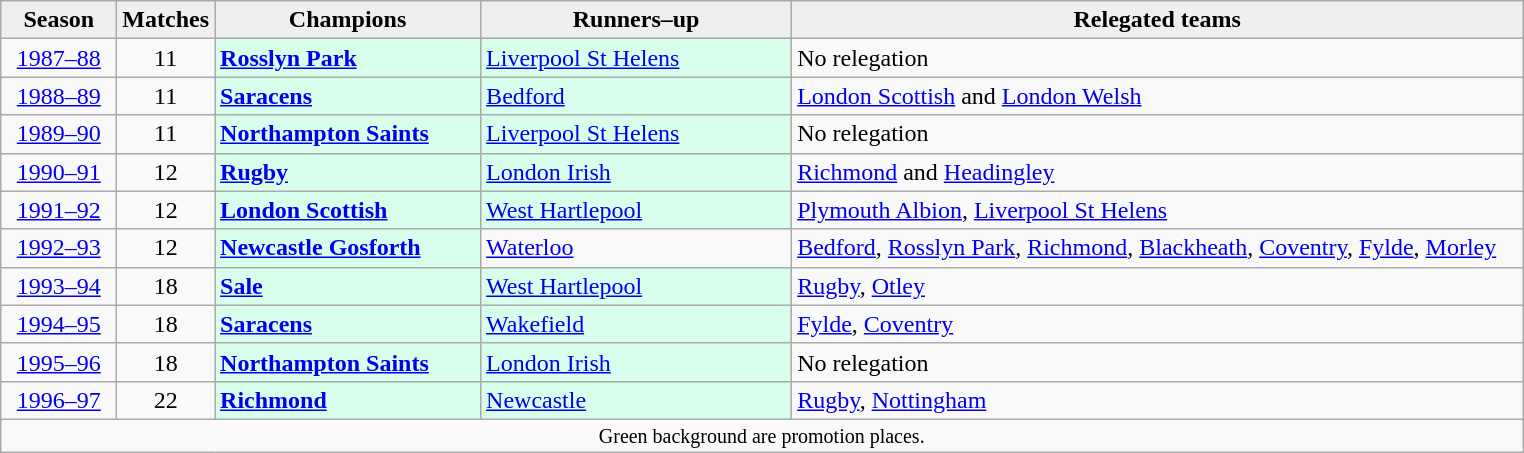<table class="wikitable" style="text-align: left;">
<tr>
<th style="background:#efefef; width:70px;">Season</th>
<th style="background:#efefef; width:30px;">Matches</th>
<th style="background:#efefef; width:170px;">Champions</th>
<th style="background:#efefef; width:200px;">Runners–up</th>
<th style="background:#efefef; width:480px;">Relegated teams</th>
</tr>
<tr align=left>
<td style="text-align: center;"><a href='#'>1987–88</a></td>
<td style="text-align: center;">11</td>
<td style="background:#d8ffeb;"><strong><a href='#'>Rosslyn Park</a></strong></td>
<td style="background:#d8ffeb;"><a href='#'>Liverpool St Helens</a></td>
<td>No relegation</td>
</tr>
<tr>
<td style="text-align: center;"><a href='#'>1988–89</a></td>
<td style="text-align: center;">11</td>
<td style="background:#d8ffeb;"><strong><a href='#'>Saracens</a></strong></td>
<td style="background:#d8ffeb;"><a href='#'>Bedford</a></td>
<td><a href='#'>London Scottish</a> and <a href='#'>London Welsh</a></td>
</tr>
<tr>
<td style="text-align: center;"><a href='#'>1989–90</a></td>
<td style="text-align: center;">11</td>
<td style="background:#d8ffeb;"><strong><a href='#'>Northampton Saints</a></strong></td>
<td style="background:#d8ffeb;"><a href='#'>Liverpool St Helens</a></td>
<td>No relegation</td>
</tr>
<tr>
<td style="text-align: center;"><a href='#'>1990–91</a></td>
<td style="text-align: center;">12</td>
<td style="background:#d8ffeb;"><strong><a href='#'>Rugby</a></strong></td>
<td style="background:#d8ffeb;"><a href='#'>London Irish</a></td>
<td><a href='#'>Richmond</a> and <a href='#'>Headingley</a></td>
</tr>
<tr>
<td style="text-align: center;"><a href='#'>1991–92</a></td>
<td style="text-align: center;">12</td>
<td style="background:#d8ffeb;"><strong><a href='#'>London Scottish</a></strong></td>
<td style="background:#d8ffeb;"><a href='#'>West Hartlepool</a></td>
<td><a href='#'>Plymouth Albion</a>, <a href='#'>Liverpool St Helens</a></td>
</tr>
<tr>
<td style="text-align: center;"><a href='#'>1992–93</a></td>
<td style="text-align: center;">12</td>
<td style="background:#d8ffeb;"><strong><a href='#'>Newcastle Gosforth</a></strong></td>
<td><a href='#'>Waterloo</a></td>
<td><a href='#'>Bedford</a>, <a href='#'>Rosslyn Park</a>, <a href='#'>Richmond</a>, <a href='#'>Blackheath</a>, <a href='#'>Coventry</a>, <a href='#'>Fylde</a>, <a href='#'>Morley</a></td>
</tr>
<tr>
<td style="text-align: center;"><a href='#'>1993–94</a></td>
<td style="text-align: center;">18</td>
<td style="background:#d8ffeb;"><strong><a href='#'>Sale</a></strong></td>
<td style="background:#d8ffeb;"><a href='#'>West Hartlepool</a></td>
<td><a href='#'>Rugby</a>, <a href='#'>Otley</a></td>
</tr>
<tr>
<td style="text-align: center;"><a href='#'>1994–95</a></td>
<td style="text-align: center;">18</td>
<td style="background:#d8ffeb;"><strong><a href='#'>Saracens</a></strong></td>
<td style="background:#d8ffeb;"><a href='#'>Wakefield</a></td>
<td><a href='#'>Fylde</a>, <a href='#'>Coventry</a></td>
</tr>
<tr>
<td style="text-align: center;"><a href='#'>1995–96</a></td>
<td style="text-align: center;">18</td>
<td style="background:#d8ffeb;"><strong><a href='#'>Northampton Saints</a></strong></td>
<td style="background:#d8ffeb;"><a href='#'>London Irish</a></td>
<td>No relegation</td>
</tr>
<tr>
<td style="text-align: center;"><a href='#'>1996–97</a></td>
<td style="text-align: center;">22</td>
<td style="background:#d8ffeb;"><strong><a href='#'>Richmond</a></strong></td>
<td style="background:#d8ffeb;"><a href='#'>Newcastle</a></td>
<td><a href='#'>Rugby</a>, <a href='#'>Nottingham</a></td>
</tr>
<tr>
<td colspan="15"  style="border:0; font-size:smaller; text-align:center;">Green background are promotion places.</td>
</tr>
</table>
